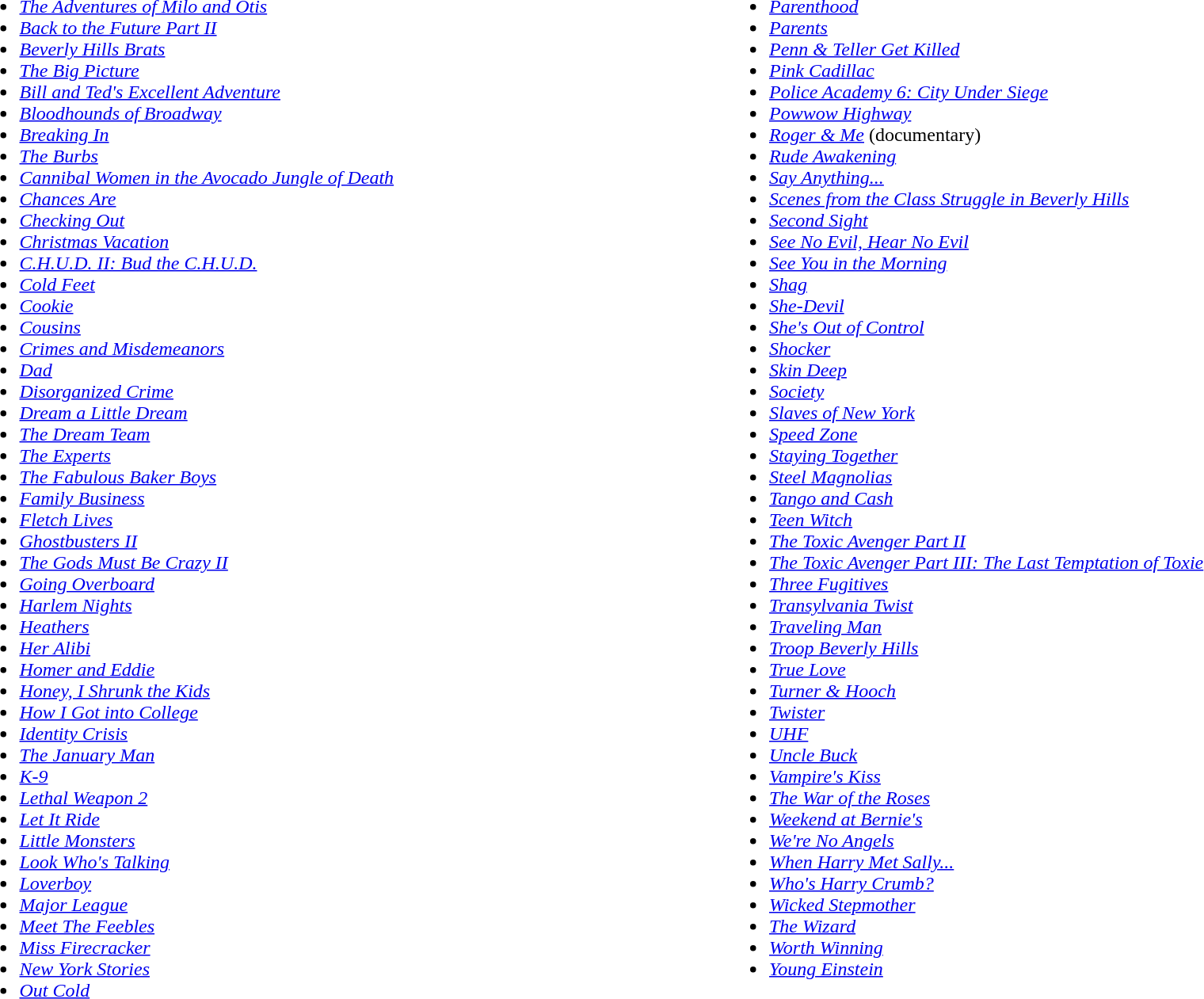<table style="width:100%;">
<tr valign ="top">
<td width=50%><br><ul><li><em><a href='#'>The Adventures of Milo and Otis</a></em></li><li><em><a href='#'>Back to the Future Part II</a></em></li><li><em><a href='#'>Beverly Hills Brats</a></em></li><li><em><a href='#'>The Big Picture</a></em></li><li><em><a href='#'>Bill and Ted's Excellent Adventure</a></em></li><li><em><a href='#'>Bloodhounds of Broadway</a></em></li><li><em><a href='#'>Breaking In</a></em></li><li><em><a href='#'>The Burbs</a></em></li><li><em><a href='#'>Cannibal Women in the Avocado Jungle of Death</a></em></li><li><em><a href='#'>Chances Are</a></em></li><li><em><a href='#'>Checking Out</a></em></li><li><em><a href='#'>Christmas Vacation</a></em></li><li><em><a href='#'>C.H.U.D. II: Bud the C.H.U.D.</a></em></li><li><em><a href='#'>Cold Feet</a></em></li><li><em><a href='#'>Cookie</a></em></li><li><em><a href='#'>Cousins</a></em></li><li><em><a href='#'>Crimes and Misdemeanors</a></em></li><li><em><a href='#'>Dad</a></em></li><li><em><a href='#'>Disorganized Crime</a></em></li><li><em><a href='#'>Dream a Little Dream</a></em></li><li><em><a href='#'>The Dream Team</a></em></li><li><em><a href='#'>The Experts</a></em></li><li><em><a href='#'>The Fabulous Baker Boys</a></em></li><li><em><a href='#'>Family Business</a></em></li><li><em><a href='#'>Fletch Lives</a></em></li><li><em><a href='#'>Ghostbusters II</a></em></li><li><em><a href='#'>The Gods Must Be Crazy II</a></em></li><li><em><a href='#'>Going Overboard</a></em></li><li><em><a href='#'>Harlem Nights</a></em></li><li><em><a href='#'>Heathers</a></em></li><li><em><a href='#'>Her Alibi</a></em></li><li><em><a href='#'>Homer and Eddie</a></em></li><li><em><a href='#'>Honey, I Shrunk the Kids</a></em></li><li><em><a href='#'>How I Got into College</a></em></li><li><em><a href='#'>Identity Crisis</a></em></li><li><em><a href='#'>The January Man</a></em></li><li><em><a href='#'>K-9</a></em></li><li><em><a href='#'>Lethal Weapon 2</a></em></li><li><em><a href='#'>Let It Ride</a></em></li><li><em><a href='#'>Little Monsters</a></em></li><li><em><a href='#'>Look Who's Talking</a></em></li><li><em><a href='#'>Loverboy</a></em></li><li><em><a href='#'>Major League</a></em></li><li><em><a href='#'>Meet The Feebles</a></em></li><li><em><a href='#'>Miss Firecracker</a></em></li><li><em><a href='#'>New York Stories</a></em></li><li><em><a href='#'>Out Cold</a></em></li></ul></td>
<td width=50%><br><ul><li><em><a href='#'>Parenthood</a></em></li><li><em><a href='#'>Parents</a></em></li><li><em><a href='#'>Penn & Teller Get Killed</a></em></li><li><em><a href='#'>Pink Cadillac</a></em></li><li><em><a href='#'>Police Academy 6: City Under Siege</a></em></li><li><em><a href='#'>Powwow Highway</a></em></li><li><em><a href='#'>Roger & Me</a></em> (documentary)</li><li><em><a href='#'>Rude Awakening</a></em></li><li><em><a href='#'>Say Anything...</a></em></li><li><em><a href='#'>Scenes from the Class Struggle in Beverly Hills</a></em></li><li><em><a href='#'>Second Sight</a></em></li><li><em><a href='#'>See No Evil, Hear No Evil</a></em></li><li><em><a href='#'>See You in the Morning</a></em></li><li><em><a href='#'>Shag</a></em></li><li><em><a href='#'>She-Devil</a></em></li><li><em><a href='#'>She's Out of Control</a></em></li><li><em><a href='#'>Shocker</a></em></li><li><em><a href='#'>Skin Deep</a></em></li><li><em><a href='#'>Society</a></em></li><li><em><a href='#'>Slaves of New York</a></em></li><li><em><a href='#'>Speed Zone</a></em></li><li><em><a href='#'>Staying Together</a></em></li><li><em><a href='#'>Steel Magnolias</a></em></li><li><em><a href='#'>Tango and Cash</a></em></li><li><em><a href='#'>Teen Witch</a></em></li><li><em><a href='#'>The Toxic Avenger Part II</a></em></li><li><em><a href='#'>The Toxic Avenger Part III: The Last Temptation of Toxie</a></em></li><li><em><a href='#'>Three Fugitives</a></em></li><li><em><a href='#'>Transylvania Twist</a></em></li><li><em><a href='#'>Traveling Man</a></em></li><li><em><a href='#'>Troop Beverly Hills</a></em></li><li><em><a href='#'>True Love</a></em></li><li><em><a href='#'>Turner & Hooch</a></em></li><li><em><a href='#'>Twister</a></em></li><li><em><a href='#'>UHF</a></em></li><li><em><a href='#'>Uncle Buck</a></em></li><li><em><a href='#'>Vampire's Kiss</a></em></li><li><em><a href='#'>The War of the Roses</a></em></li><li><em><a href='#'>Weekend at Bernie's</a></em></li><li><em><a href='#'>We're No Angels</a></em></li><li><em><a href='#'>When Harry Met Sally...</a></em></li><li><em><a href='#'>Who's Harry Crumb?</a></em></li><li><em><a href='#'>Wicked Stepmother</a></em></li><li><em><a href='#'>The Wizard</a></em></li><li><em><a href='#'>Worth Winning</a></em></li><li><em><a href='#'>Young Einstein</a></em></li></ul></td>
</tr>
</table>
